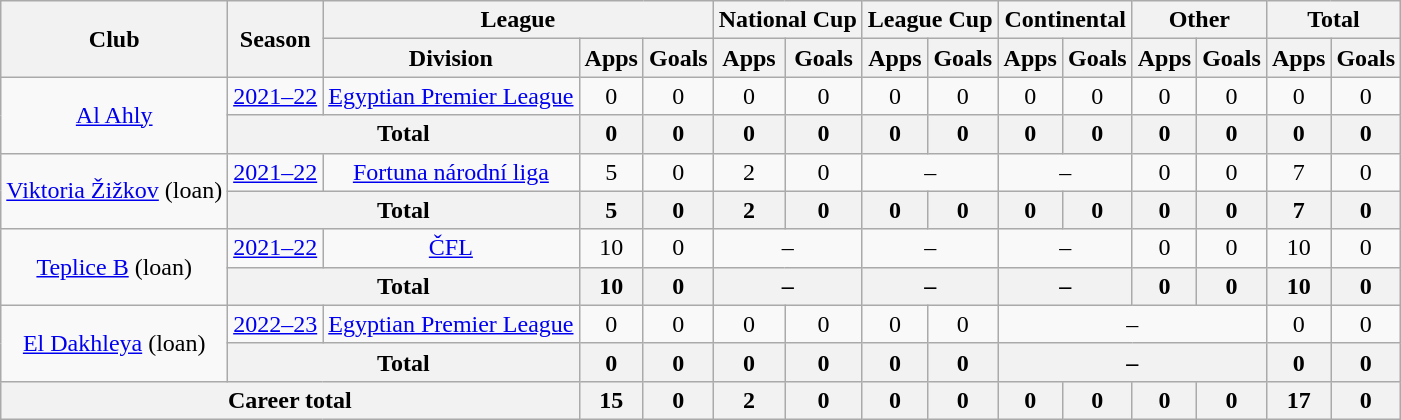<table class="wikitable" style="text-align: center">
<tr>
<th rowspan="2">Club</th>
<th rowspan="2">Season</th>
<th colspan="3">League</th>
<th colspan="2">National Cup</th>
<th colspan="2">League Cup</th>
<th colspan="2">Continental</th>
<th colspan="2">Other</th>
<th colspan="2">Total</th>
</tr>
<tr>
<th>Division</th>
<th>Apps</th>
<th>Goals</th>
<th>Apps</th>
<th>Goals</th>
<th>Apps</th>
<th>Goals</th>
<th>Apps</th>
<th>Goals</th>
<th>Apps</th>
<th>Goals</th>
<th>Apps</th>
<th>Goals</th>
</tr>
<tr>
<td rowspan=2><a href='#'>Al Ahly</a></td>
<td><a href='#'>2021–22</a></td>
<td><a href='#'>Egyptian Premier League</a></td>
<td>0</td>
<td>0</td>
<td>0</td>
<td>0</td>
<td>0</td>
<td>0</td>
<td>0</td>
<td>0</td>
<td>0</td>
<td>0</td>
<td>0</td>
<td>0</td>
</tr>
<tr>
<th colspan=2>Total</th>
<th>0</th>
<th>0</th>
<th>0</th>
<th>0</th>
<th>0</th>
<th>0</th>
<th>0</th>
<th>0</th>
<th>0</th>
<th>0</th>
<th>0</th>
<th>0</th>
</tr>
<tr>
<td rowspan=2><a href='#'>Viktoria Žižkov</a> (loan)</td>
<td><a href='#'>2021–22</a></td>
<td><a href='#'>Fortuna národní liga</a></td>
<td>5</td>
<td>0</td>
<td>2</td>
<td>0</td>
<td colspan="2">–</td>
<td colspan="2">–</td>
<td>0</td>
<td>0</td>
<td>7</td>
<td>0</td>
</tr>
<tr>
<th colspan=2>Total</th>
<th>5</th>
<th>0</th>
<th>2</th>
<th>0</th>
<th>0</th>
<th>0</th>
<th>0</th>
<th>0</th>
<th>0</th>
<th>0</th>
<th>7</th>
<th>0</th>
</tr>
<tr>
<td rowspan=2><a href='#'>Teplice B</a> (loan)</td>
<td><a href='#'>2021–22</a></td>
<td><a href='#'>ČFL</a></td>
<td>10</td>
<td>0</td>
<td colspan="2">–</td>
<td colspan="2">–</td>
<td colspan="2">–</td>
<td>0</td>
<td>0</td>
<td>10</td>
<td>0</td>
</tr>
<tr>
<th colspan=2>Total</th>
<th>10</th>
<th>0</th>
<th colspan="2">–</th>
<th colspan="2">–</th>
<th colspan="2">–</th>
<th>0</th>
<th>0</th>
<th>10</th>
<th>0</th>
</tr>
<tr>
<td rowspan=2><a href='#'>El Dakhleya</a> (loan)</td>
<td><a href='#'>2022–23</a></td>
<td><a href='#'>Egyptian Premier League</a></td>
<td>0</td>
<td>0</td>
<td>0</td>
<td>0</td>
<td>0</td>
<td>0</td>
<td colspan="4">–</td>
<td>0</td>
<td>0</td>
</tr>
<tr>
<th colspan=2>Total</th>
<th>0</th>
<th>0</th>
<th>0</th>
<th>0</th>
<th>0</th>
<th>0</th>
<th colspan="4">–</th>
<th>0</th>
<th>0</th>
</tr>
<tr>
<th colspan=3>Career total</th>
<th>15</th>
<th>0</th>
<th>2</th>
<th>0</th>
<th>0</th>
<th>0</th>
<th>0</th>
<th>0</th>
<th>0</th>
<th>0</th>
<th>17</th>
<th>0</th>
</tr>
</table>
